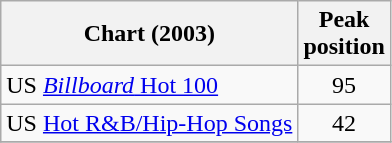<table class="wikitable">
<tr>
<th>Chart (2003)</th>
<th>Peak<br>position</th>
</tr>
<tr>
<td>US <a href='#'><em>Billboard</em> Hot 100</a></td>
<td align="center">95</td>
</tr>
<tr>
<td>US <a href='#'>Hot R&B/Hip-Hop Songs</a></td>
<td align="center">42</td>
</tr>
<tr>
</tr>
</table>
